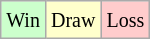<table class="wikitable">
<tr>
<td style="background-color: #CCFFCC;"><small>Win</small></td>
<td style="background-color: #FFFFCC;"><small>Draw</small></td>
<td style="background-color: #FFCCCC;"><small>Loss</small></td>
</tr>
</table>
